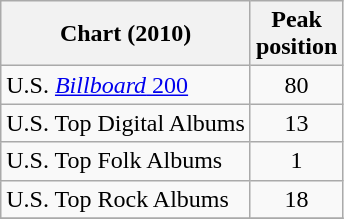<table class="wikitable sortable">
<tr>
<th>Chart (2010)</th>
<th>Peak<br>position</th>
</tr>
<tr>
<td>U.S. <a href='#'><em>Billboard</em> 200</a></td>
<td align="center">80</td>
</tr>
<tr>
<td>U.S. Top Digital Albums</td>
<td align="center">13</td>
</tr>
<tr>
<td>U.S. Top Folk Albums</td>
<td align="center">1</td>
</tr>
<tr>
<td>U.S. Top Rock Albums</td>
<td align="center">18</td>
</tr>
<tr>
</tr>
</table>
